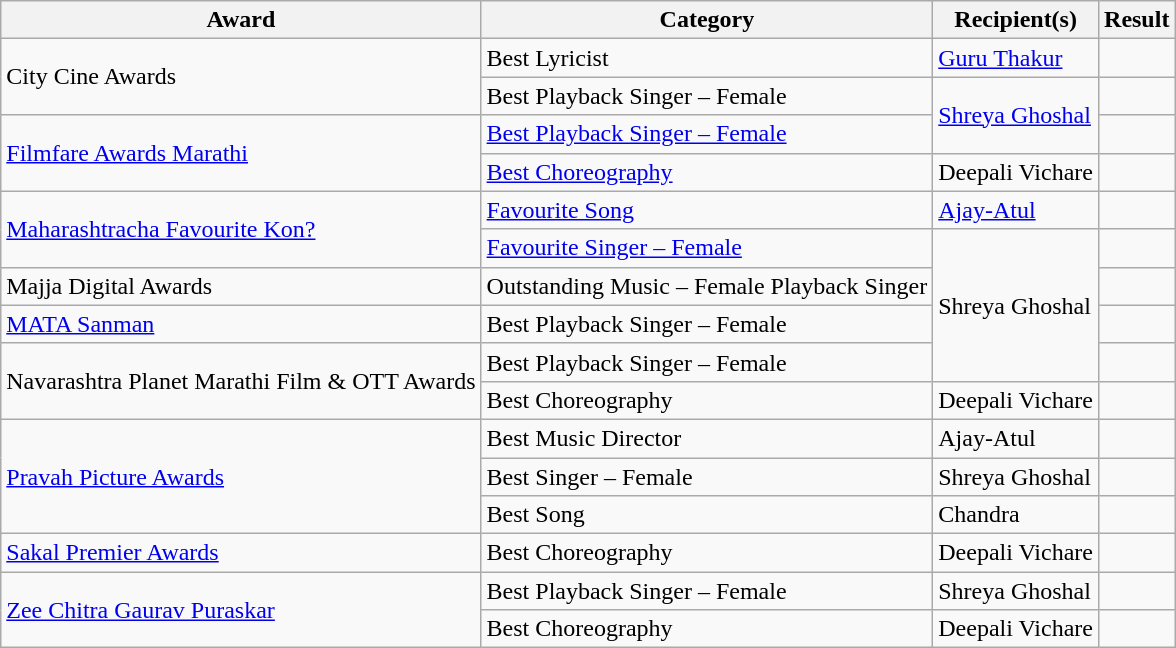<table class="wikitable">
<tr>
<th>Award</th>
<th>Category</th>
<th>Recipient(s)</th>
<th>Result</th>
</tr>
<tr>
<td rowspan="2">City Cine Awards</td>
<td>Best Lyricist</td>
<td><a href='#'>Guru Thakur</a></td>
<td></td>
</tr>
<tr>
<td>Best Playback Singer – Female</td>
<td rowspan="2"><a href='#'>Shreya Ghoshal</a></td>
<td></td>
</tr>
<tr>
<td rowspan="2"><a href='#'>Filmfare Awards Marathi</a></td>
<td><a href='#'>Best Playback Singer – Female</a></td>
<td></td>
</tr>
<tr>
<td><a href='#'>Best Choreography</a></td>
<td>Deepali Vichare</td>
<td></td>
</tr>
<tr>
<td rowspan="2"><a href='#'>Maharashtracha Favourite Kon?</a></td>
<td><a href='#'>Favourite Song</a></td>
<td><a href='#'>Ajay-Atul</a></td>
<td></td>
</tr>
<tr>
<td><a href='#'>Favourite Singer – Female</a></td>
<td rowspan="4">Shreya Ghoshal</td>
<td></td>
</tr>
<tr>
<td>Majja Digital Awards</td>
<td>Outstanding Music – Female Playback Singer</td>
<td></td>
</tr>
<tr>
<td><a href='#'>MATA Sanman</a></td>
<td>Best Playback Singer – Female</td>
<td></td>
</tr>
<tr>
<td rowspan="2">Navarashtra Planet Marathi Film & OTT Awards</td>
<td>Best Playback Singer – Female</td>
<td></td>
</tr>
<tr>
<td>Best Choreography</td>
<td>Deepali Vichare</td>
<td></td>
</tr>
<tr>
<td rowspan="3"><a href='#'>Pravah Picture Awards</a></td>
<td>Best Music Director</td>
<td>Ajay-Atul</td>
<td></td>
</tr>
<tr>
<td>Best Singer – Female</td>
<td>Shreya Ghoshal</td>
<td></td>
</tr>
<tr>
<td>Best Song</td>
<td>Chandra</td>
<td></td>
</tr>
<tr>
<td><a href='#'>Sakal Premier Awards</a></td>
<td>Best Choreography</td>
<td>Deepali Vichare</td>
<td></td>
</tr>
<tr>
<td rowspan="2"><a href='#'>Zee Chitra Gaurav Puraskar</a></td>
<td>Best Playback Singer – Female</td>
<td>Shreya Ghoshal</td>
<td></td>
</tr>
<tr>
<td>Best Choreography</td>
<td>Deepali Vichare</td>
<td></td>
</tr>
</table>
